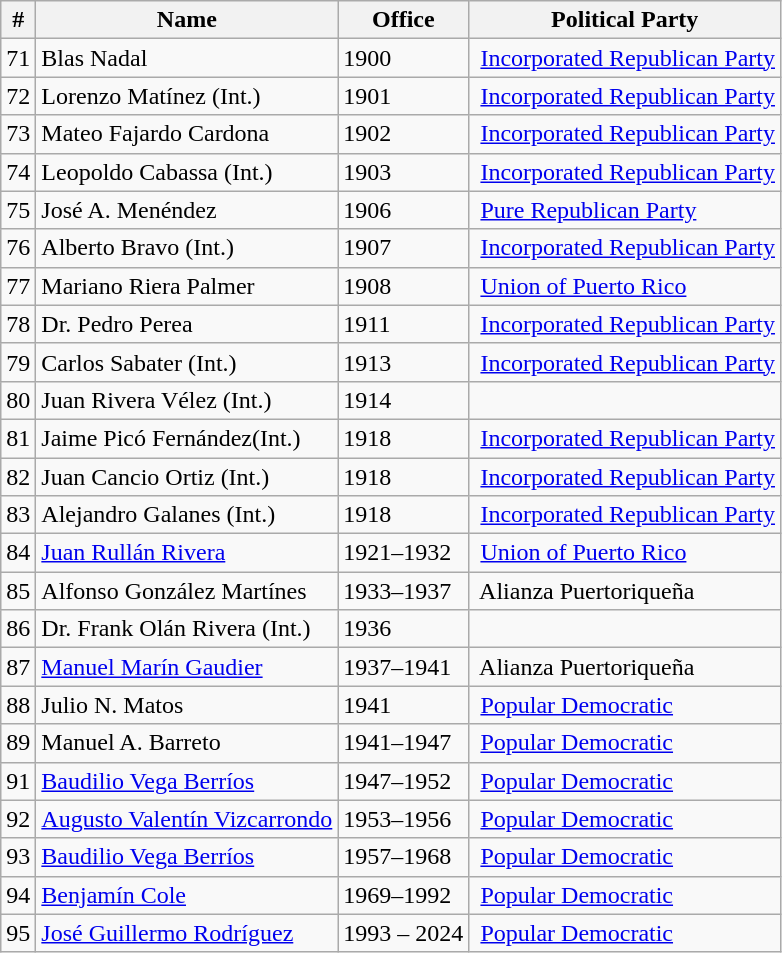<table class="wikitable">
<tr>
<th>#</th>
<th>Name</th>
<th>Office</th>
<th>Political Party</th>
</tr>
<tr>
<td>71</td>
<td>Blas Nadal</td>
<td>1900</td>
<td> <a href='#'>Incorporated Republican Party</a></td>
</tr>
<tr>
<td>72</td>
<td>Lorenzo Matínez (Int.)</td>
<td>1901</td>
<td> <a href='#'>Incorporated Republican Party</a></td>
</tr>
<tr>
<td>73</td>
<td>Mateo Fajardo Cardona</td>
<td>1902</td>
<td> <a href='#'>Incorporated Republican Party</a></td>
</tr>
<tr>
<td>74</td>
<td>Leopoldo Cabassa (Int.)</td>
<td>1903</td>
<td> <a href='#'>Incorporated Republican Party</a></td>
</tr>
<tr>
<td>75</td>
<td>José A. Menéndez</td>
<td>1906</td>
<td> <a href='#'>Pure Republican Party</a></td>
</tr>
<tr>
<td>76</td>
<td>Alberto Bravo (Int.)</td>
<td>1907</td>
<td> <a href='#'>Incorporated Republican Party</a></td>
</tr>
<tr>
<td>77</td>
<td>Mariano Riera Palmer</td>
<td>1908</td>
<td> <a href='#'>Union of Puerto Rico</a></td>
</tr>
<tr>
<td>78</td>
<td>Dr. Pedro Perea</td>
<td>1911</td>
<td> <a href='#'>Incorporated Republican Party</a></td>
</tr>
<tr>
<td>79</td>
<td>Carlos Sabater (Int.)</td>
<td>1913</td>
<td> <a href='#'>Incorporated Republican Party</a></td>
</tr>
<tr>
<td>80</td>
<td>Juan Rivera Vélez (Int.)</td>
<td>1914</td>
<td> </td>
</tr>
<tr>
<td>81</td>
<td>Jaime Picó Fernández(Int.)</td>
<td>1918</td>
<td> <a href='#'>Incorporated Republican Party</a></td>
</tr>
<tr>
<td>82</td>
<td>Juan Cancio Ortiz (Int.)</td>
<td>1918</td>
<td> <a href='#'>Incorporated Republican Party</a></td>
</tr>
<tr>
<td>83</td>
<td>Alejandro Galanes (Int.)</td>
<td>1918</td>
<td> <a href='#'>Incorporated Republican Party</a></td>
</tr>
<tr>
<td>84</td>
<td><a href='#'>Juan Rullán Rivera</a></td>
<td>1921–1932</td>
<td> <a href='#'>Union of Puerto Rico</a></td>
</tr>
<tr>
<td>85</td>
<td>Alfonso González Martínes</td>
<td>1933–1937</td>
<td> Alianza Puertoriqueña</td>
</tr>
<tr>
<td>86</td>
<td>Dr. Frank Olán Rivera (Int.)</td>
<td>1936</td>
<td> </td>
</tr>
<tr>
<td>87</td>
<td><a href='#'>Manuel Marín Gaudier</a></td>
<td>1937–1941</td>
<td> Alianza Puertoriqueña</td>
</tr>
<tr>
<td>88</td>
<td>Julio N. Matos</td>
<td>1941</td>
<td> <a href='#'>Popular Democratic</a></td>
</tr>
<tr>
<td>89</td>
<td>Manuel A. Barreto</td>
<td>1941–1947</td>
<td> <a href='#'>Popular Democratic</a></td>
</tr>
<tr>
<td>91</td>
<td><a href='#'>Baudilio Vega Berríos</a></td>
<td>1947–1952</td>
<td> <a href='#'>Popular Democratic</a></td>
</tr>
<tr>
<td>92</td>
<td><a href='#'>Augusto Valentín Vizcarrondo</a></td>
<td>1953–1956</td>
<td> <a href='#'>Popular Democratic</a></td>
</tr>
<tr>
<td>93</td>
<td><a href='#'>Baudilio Vega Berríos</a></td>
<td>1957–1968</td>
<td> <a href='#'>Popular Democratic</a></td>
</tr>
<tr>
<td>94</td>
<td><a href='#'>Benjamín Cole</a></td>
<td>1969–1992</td>
<td> <a href='#'>Popular Democratic</a></td>
</tr>
<tr>
<td>95</td>
<td><a href='#'>José Guillermo Rodríguez</a></td>
<td>1993 –  2024</td>
<td> <a href='#'>Popular Democratic</a></td>
</tr>
</table>
